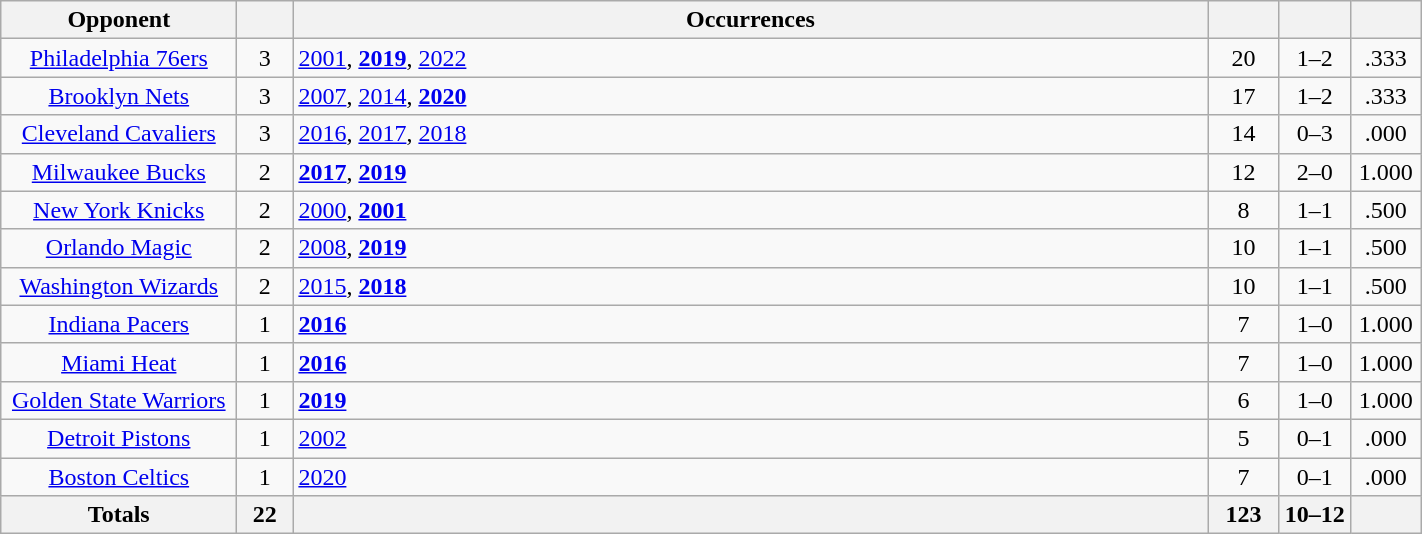<table class="wikitable sortable" style="text-align: center; width: 75%;">
<tr>
<th width="150">Opponent</th>
<th width="30"></th>
<th>Occurrences</th>
<th width="40"></th>
<th width="40"></th>
<th width="40"></th>
</tr>
<tr>
<td><a href='#'>Philadelphia 76ers</a></td>
<td>3</td>
<td align=left><a href='#'>2001</a>, <strong><a href='#'>2019</a></strong>, <a href='#'>2022</a></td>
<td>20</td>
<td>1–2</td>
<td>.333</td>
</tr>
<tr>
<td><a href='#'>Brooklyn Nets</a></td>
<td>3</td>
<td align=left><a href='#'>2007</a>, <a href='#'>2014</a>, <strong><a href='#'>2020</a></strong></td>
<td>17</td>
<td>1–2</td>
<td>.333</td>
</tr>
<tr>
<td><a href='#'>Cleveland Cavaliers</a></td>
<td>3</td>
<td align=left><a href='#'>2016</a>, <a href='#'>2017</a>, <a href='#'>2018</a></td>
<td>14</td>
<td>0–3</td>
<td>.000</td>
</tr>
<tr>
<td><a href='#'>Milwaukee Bucks</a></td>
<td>2</td>
<td align=left><strong><a href='#'>2017</a></strong>, <strong><a href='#'>2019</a></strong></td>
<td>12</td>
<td>2–0</td>
<td>1.000</td>
</tr>
<tr>
<td><a href='#'>New York Knicks</a></td>
<td>2</td>
<td align=left><a href='#'>2000</a>, <strong><a href='#'>2001</a></strong></td>
<td>8</td>
<td>1–1</td>
<td>.500</td>
</tr>
<tr>
<td><a href='#'>Orlando Magic</a></td>
<td>2</td>
<td align=left><a href='#'>2008</a>, <strong><a href='#'>2019</a></strong></td>
<td>10</td>
<td>1–1</td>
<td>.500</td>
</tr>
<tr>
<td><a href='#'>Washington Wizards</a></td>
<td>2</td>
<td align=left><a href='#'>2015</a>, <strong><a href='#'>2018</a></strong></td>
<td>10</td>
<td>1–1</td>
<td>.500</td>
</tr>
<tr>
<td><a href='#'>Indiana Pacers</a></td>
<td>1</td>
<td align=left><strong><a href='#'>2016</a></strong></td>
<td>7</td>
<td>1–0</td>
<td>1.000</td>
</tr>
<tr>
<td><a href='#'>Miami Heat</a></td>
<td>1</td>
<td align=left><strong><a href='#'>2016</a></strong></td>
<td>7</td>
<td>1–0</td>
<td>1.000</td>
</tr>
<tr>
<td><a href='#'>Golden State Warriors</a></td>
<td>1</td>
<td align=left><strong><a href='#'>2019</a></strong></td>
<td>6</td>
<td>1–0</td>
<td>1.000</td>
</tr>
<tr>
<td><a href='#'>Detroit Pistons</a></td>
<td>1</td>
<td align=left><a href='#'>2002</a></td>
<td>5</td>
<td>0–1</td>
<td>.000</td>
</tr>
<tr>
<td><a href='#'>Boston Celtics</a></td>
<td>1</td>
<td align=left><a href='#'>2020</a></td>
<td>7</td>
<td>0–1</td>
<td>.000</td>
</tr>
<tr>
<th width="150">Totals</th>
<th width="30">22</th>
<th></th>
<th width="40">123</th>
<th width="40">10–12</th>
<th width="40"></th>
</tr>
</table>
